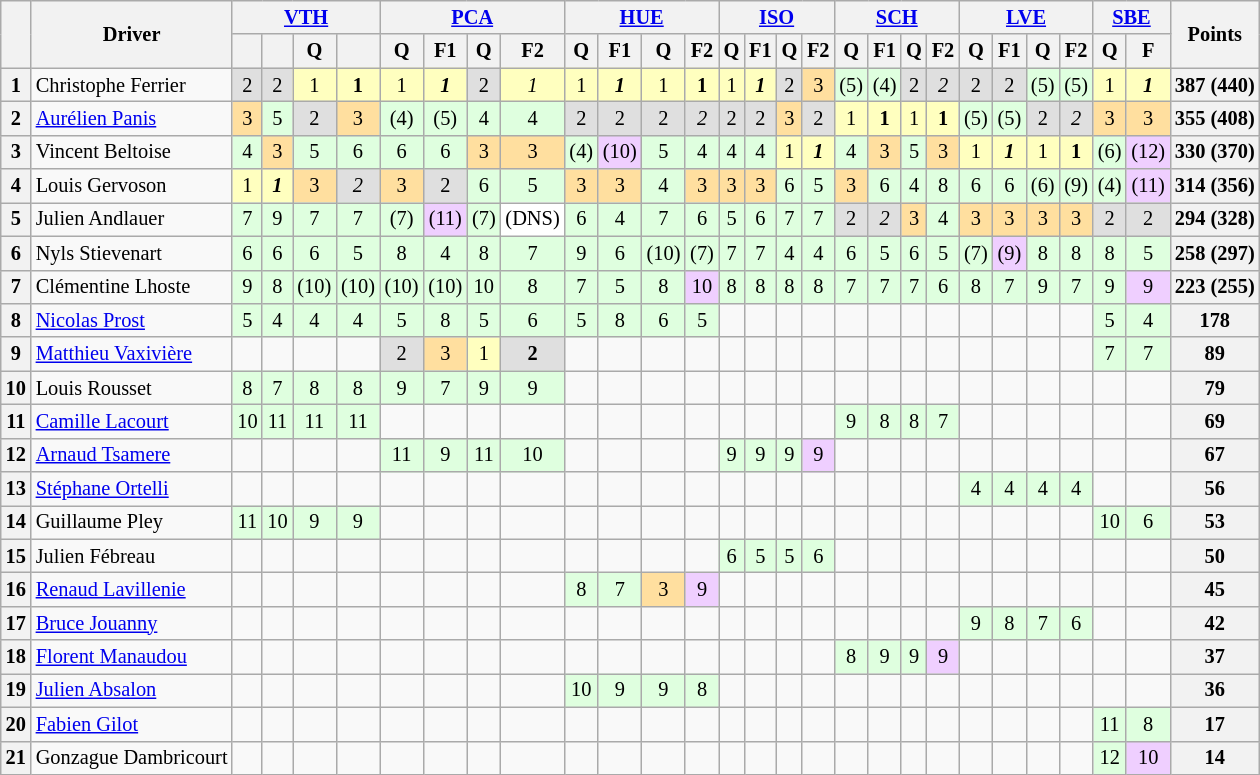<table align=left| class="wikitable" style="font-size: 85%; text-align: center">
<tr valign="top">
<th rowspan=2 valign=middle></th>
<th rowspan=2 valign=middle>Driver</th>
<th colspan=4><a href='#'>VTH</a><br></th>
<th colspan=4><a href='#'>PCA</a><br></th>
<th colspan=4><a href='#'>HUE</a><br></th>
<th colspan=4><a href='#'>ISO</a><br></th>
<th colspan=4><a href='#'>SCH</a><br></th>
<th colspan=4><a href='#'>LVE</a><br></th>
<th colspan=2><a href='#'>SBE</a><br></th>
<th rowspan=2 valign=middle>Points</th>
</tr>
<tr>
<th></th>
<th></th>
<th>Q</th>
<th></th>
<th>Q</th>
<th>F1</th>
<th>Q</th>
<th>F2</th>
<th>Q</th>
<th>F1</th>
<th>Q</th>
<th>F2</th>
<th>Q</th>
<th>F1</th>
<th>Q</th>
<th>F2</th>
<th>Q</th>
<th>F1</th>
<th>Q</th>
<th>F2</th>
<th>Q</th>
<th>F1</th>
<th>Q</th>
<th>F2</th>
<th>Q</th>
<th>F</th>
</tr>
<tr>
<th>1</th>
<td align=left> Christophe Ferrier</td>
<td style="background:#DFDFDF;">2</td>
<td style="background:#DFDFDF;">2</td>
<td style="background:#FFFFBF;">1</td>
<td style="background:#FFFFBF;"><strong>1</strong></td>
<td style="background:#FFFFBF;">1</td>
<td style="background:#FFFFBF;"><strong><em>1</em></strong></td>
<td style="background:#DFDFDF;">2</td>
<td style="background:#FFFFBF;"><em>1</em></td>
<td style="background:#FFFFBF;">1</td>
<td style="background:#FFFFBF;"><strong><em>1</em></strong></td>
<td style="background:#FFFFBF;">1</td>
<td style="background:#FFFFBF;"><strong>1</strong></td>
<td style="background:#FFFFBF;">1</td>
<td style="background:#FFFFBF;"><strong><em>1</em></strong></td>
<td style="background:#DFDFDF;">2</td>
<td style="background:#FFDF9F;">3</td>
<td style="background:#DFFFDF;">(5)</td>
<td style="background:#DFFFDF;">(4)</td>
<td style="background:#DFDFDF;">2</td>
<td style="background:#DFDFDF;"><em>2</em></td>
<td style="background:#DFDFDF;">2</td>
<td style="background:#DFDFDF;">2</td>
<td style="background:#DFFFDF;">(5)</td>
<td style="background:#DFFFDF;">(5)</td>
<td style="background:#FFFFBF;">1</td>
<td style="background:#FFFFBF;"><strong><em>1</em></strong></td>
<th>387 (440)</th>
</tr>
<tr>
<th>2</th>
<td align=left> <a href='#'>Aurélien Panis</a></td>
<td style="background:#FFDF9F;">3</td>
<td style="background:#DFFFDF;">5</td>
<td style="background:#DFDFDF;">2</td>
<td style="background:#FFDF9F;">3</td>
<td style="background:#DFFFDF;">(4)</td>
<td style="background:#DFFFDF;">(5)</td>
<td style="background:#DFFFDF;">4</td>
<td style="background:#DFFFDF;">4</td>
<td style="background:#DFDFDF;">2</td>
<td style="background:#DFDFDF;">2</td>
<td style="background:#DFDFDF;">2</td>
<td style="background:#DFDFDF;"><em>2</em></td>
<td style="background:#DFDFDF;">2</td>
<td style="background:#DFDFDF;">2</td>
<td style="background:#FFDF9F;">3</td>
<td style="background:#DFDFDF;">2</td>
<td style="background:#FFFFBF;">1</td>
<td style="background:#FFFFBF;"><strong>1</strong></td>
<td style="background:#FFFFBF;">1</td>
<td style="background:#FFFFBF;"><strong>1</strong></td>
<td style="background:#DFFFDF;">(5)</td>
<td style="background:#DFFFDF;">(5)</td>
<td style="background:#DFDFDF;">2</td>
<td style="background:#DFDFDF;"><em>2</em></td>
<td style="background:#FFDF9F;">3</td>
<td style="background:#FFDF9F;">3</td>
<th>355 (408)</th>
</tr>
<tr>
<th>3</th>
<td align=left> Vincent Beltoise</td>
<td style="background:#DFFFDF;">4</td>
<td style="background:#FFDF9F;">3</td>
<td style="background:#DFFFDF;">5</td>
<td style="background:#DFFFDF;">6</td>
<td style="background:#DFFFDF;">6</td>
<td style="background:#DFFFDF;">6</td>
<td style="background:#FFDF9F;">3</td>
<td style="background:#FFDF9F;">3</td>
<td style="background:#DFFFDF;">(4)</td>
<td style="background:#EFCFFF;">(10)</td>
<td style="background:#DFFFDF;">5</td>
<td style="background:#DFFFDF;">4</td>
<td style="background:#DFFFDF;">4</td>
<td style="background:#DFFFDF;">4</td>
<td style="background:#FFFFBF;">1</td>
<td style="background:#FFFFBF;"><strong><em>1</em></strong></td>
<td style="background:#DFFFDF;">4</td>
<td style="background:#FFDF9F;">3</td>
<td style="background:#DFFFDF;">5</td>
<td style="background:#FFDF9F;">3</td>
<td style="background:#FFFFBF;">1</td>
<td style="background:#FFFFBF;"><strong><em>1</em></strong></td>
<td style="background:#FFFFBF;">1</td>
<td style="background:#FFFFBF;"><strong>1</strong></td>
<td style="background:#DFFFDF;">(6)</td>
<td style="background:#EFCFFF;">(12)</td>
<th>330 (370)</th>
</tr>
<tr>
<th>4</th>
<td align=left> Louis Gervoson</td>
<td style="background:#FFFFBF;">1</td>
<td style="background:#FFFFBF;"><strong><em>1</em></strong></td>
<td style="background:#FFDF9F;">3</td>
<td style="background:#DFDFDF;"><em>2</em></td>
<td style="background:#FFDF9F;">3</td>
<td style="background:#DFDFDF;">2</td>
<td style="background:#DFFFDF;">6</td>
<td style="background:#DFFFDF;">5</td>
<td style="background:#FFDF9F;">3</td>
<td style="background:#FFDF9F;">3</td>
<td style="background:#DFFFDF;">4</td>
<td style="background:#FFDF9F;">3</td>
<td style="background:#FFDF9F;">3</td>
<td style="background:#FFDF9F;">3</td>
<td style="background:#DFFFDF;">6</td>
<td style="background:#DFFFDF;">5</td>
<td style="background:#FFDF9F;">3</td>
<td style="background:#DFFFDF;">6</td>
<td style="background:#DFFFDF;">4</td>
<td style="background:#DFFFDF;">8</td>
<td style="background:#DFFFDF;">6</td>
<td style="background:#DFFFDF;">6</td>
<td style="background:#DFFFDF;">(6)</td>
<td style="background:#DFFFDF;">(9)</td>
<td style="background:#DFFFDF;">(4)</td>
<td style="background:#EFCFFF;">(11)</td>
<th>314 (356)</th>
</tr>
<tr>
<th>5</th>
<td align=left> Julien Andlauer</td>
<td style="background:#DFFFDF;">7</td>
<td style="background:#DFFFDF;">9</td>
<td style="background:#DFFFDF;">7</td>
<td style="background:#DFFFDF;">7</td>
<td style="background:#DFFFDF;">(7)</td>
<td style="background:#EFCFFF;">(11)</td>
<td style="background:#DFFFDF;">(7)</td>
<td style="background:#FFFFFF;">(DNS)</td>
<td style="background:#DFFFDF;">6</td>
<td style="background:#DFFFDF;">4</td>
<td style="background:#DFFFDF;">7</td>
<td style="background:#DFFFDF;">6</td>
<td style="background:#DFFFDF;">5</td>
<td style="background:#DFFFDF;">6</td>
<td style="background:#DFFFDF;">7</td>
<td style="background:#DFFFDF;">7</td>
<td style="background:#DFDFDF;">2</td>
<td style="background:#DFDFDF;"><em>2</em></td>
<td style="background:#FFDF9F;">3</td>
<td style="background:#DFFFDF;">4</td>
<td style="background:#FFDF9F;">3</td>
<td style="background:#FFDF9F;">3</td>
<td style="background:#FFDF9F;">3</td>
<td style="background:#FFDF9F;">3</td>
<td style="background:#DFDFDF;">2</td>
<td style="background:#DFDFDF;">2</td>
<th>294 (328)</th>
</tr>
<tr>
<th>6</th>
<td align=left> Nyls Stievenart</td>
<td style="background:#DFFFDF;">6</td>
<td style="background:#DFFFDF;">6</td>
<td style="background:#DFFFDF;">6</td>
<td style="background:#DFFFDF;">5</td>
<td style="background:#DFFFDF;">8</td>
<td style="background:#DFFFDF;">4</td>
<td style="background:#DFFFDF;">8</td>
<td style="background:#DFFFDF;">7</td>
<td style="background:#DFFFDF;">9</td>
<td style="background:#DFFFDF;">6</td>
<td style="background:#DFFFDF;">(10)</td>
<td style="background:#DFFFDF;">(7)</td>
<td style="background:#DFFFDF;">7</td>
<td style="background:#DFFFDF;">7</td>
<td style="background:#DFFFDF;">4</td>
<td style="background:#DFFFDF;">4</td>
<td style="background:#DFFFDF;">6</td>
<td style="background:#DFFFDF;">5</td>
<td style="background:#DFFFDF;">6</td>
<td style="background:#DFFFDF;">5</td>
<td style="background:#DFFFDF;">(7)</td>
<td style="background:#EFCFFF;">(9)</td>
<td style="background:#DFFFDF;">8</td>
<td style="background:#DFFFDF;">8</td>
<td style="background:#DFFFDF;">8</td>
<td style="background:#DFFFDF;">5</td>
<th>258 (297)</th>
</tr>
<tr>
<th>7</th>
<td align=left> Clémentine Lhoste</td>
<td style="background:#DFFFDF;">9</td>
<td style="background:#DFFFDF;">8</td>
<td style="background:#DFFFDF;">(10)</td>
<td style="background:#DFFFDF;">(10)</td>
<td style="background:#DFFFDF;">(10)</td>
<td style="background:#DFFFDF;">(10)</td>
<td style="background:#DFFFDF;">10</td>
<td style="background:#DFFFDF;">8</td>
<td style="background:#DFFFDF;">7</td>
<td style="background:#DFFFDF;">5</td>
<td style="background:#DFFFDF;">8</td>
<td style="background:#EFCFFF;">10</td>
<td style="background:#DFFFDF;">8</td>
<td style="background:#DFFFDF;">8</td>
<td style="background:#DFFFDF;">8</td>
<td style="background:#DFFFDF;">8</td>
<td style="background:#DFFFDF;">7</td>
<td style="background:#DFFFDF;">7</td>
<td style="background:#DFFFDF;">7</td>
<td style="background:#DFFFDF;">6</td>
<td style="background:#DFFFDF;">8</td>
<td style="background:#DFFFDF;">7</td>
<td style="background:#DFFFDF;">9</td>
<td style="background:#DFFFDF;">7</td>
<td style="background:#DFFFDF;">9</td>
<td style="background:#EFCFFF;">9</td>
<th>223 (255)</th>
</tr>
<tr>
<th>8</th>
<td align=left> <a href='#'>Nicolas Prost</a></td>
<td style="background:#DFFFDF;">5</td>
<td style="background:#DFFFDF;">4</td>
<td style="background:#DFFFDF;">4</td>
<td style="background:#DFFFDF;">4</td>
<td style="background:#DFFFDF;">5</td>
<td style="background:#DFFFDF;">8</td>
<td style="background:#DFFFDF;">5</td>
<td style="background:#DFFFDF;">6</td>
<td style="background:#DFFFDF;">5</td>
<td style="background:#DFFFDF;">8</td>
<td style="background:#DFFFDF;">6</td>
<td style="background:#DFFFDF;">5</td>
<td></td>
<td></td>
<td></td>
<td></td>
<td></td>
<td></td>
<td></td>
<td></td>
<td></td>
<td></td>
<td></td>
<td></td>
<td style="background:#DFFFDF;">5</td>
<td style="background:#DFFFDF;">4</td>
<th>178</th>
</tr>
<tr>
<th>9</th>
<td align=left> <a href='#'>Matthieu Vaxivière</a></td>
<td></td>
<td></td>
<td></td>
<td></td>
<td style="background:#DFDFDF;">2</td>
<td style="background:#FFDF9F;">3</td>
<td style="background:#FFFFBF;">1</td>
<td style="background:#DFDFDF;"><strong>2</strong></td>
<td></td>
<td></td>
<td></td>
<td></td>
<td></td>
<td></td>
<td></td>
<td></td>
<td></td>
<td></td>
<td></td>
<td></td>
<td></td>
<td></td>
<td></td>
<td></td>
<td style="background:#DFFFDF;">7</td>
<td style="background:#DFFFDF;">7</td>
<th>89</th>
</tr>
<tr>
<th>10</th>
<td align=left> Louis Rousset</td>
<td style="background:#DFFFDF;">8</td>
<td style="background:#DFFFDF;">7</td>
<td style="background:#DFFFDF;">8</td>
<td style="background:#DFFFDF;">8</td>
<td style="background:#DFFFDF;">9</td>
<td style="background:#DFFFDF;">7</td>
<td style="background:#DFFFDF;">9</td>
<td style="background:#DFFFDF;">9</td>
<td></td>
<td></td>
<td></td>
<td></td>
<td></td>
<td></td>
<td></td>
<td></td>
<td></td>
<td></td>
<td></td>
<td></td>
<td></td>
<td></td>
<td></td>
<td></td>
<td></td>
<td></td>
<th>79</th>
</tr>
<tr>
<th>11</th>
<td align=left> <a href='#'>Camille Lacourt</a></td>
<td style="background:#DFFFDF;">10</td>
<td style="background:#DFFFDF;">11</td>
<td style="background:#DFFFDF;">11</td>
<td style="background:#DFFFDF;">11</td>
<td></td>
<td></td>
<td></td>
<td></td>
<td></td>
<td></td>
<td></td>
<td></td>
<td></td>
<td></td>
<td></td>
<td></td>
<td style="background:#DFFFDF;">9</td>
<td style="background:#DFFFDF;">8</td>
<td style="background:#DFFFDF;">8</td>
<td style="background:#DFFFDF;">7</td>
<td></td>
<td></td>
<td></td>
<td></td>
<td></td>
<td></td>
<th>69</th>
</tr>
<tr>
<th>12</th>
<td align=left> <a href='#'>Arnaud Tsamere</a></td>
<td></td>
<td></td>
<td></td>
<td></td>
<td style="background:#DFFFDF;">11</td>
<td style="background:#DFFFDF;">9</td>
<td style="background:#DFFFDF;">11</td>
<td style="background:#DFFFDF;">10</td>
<td></td>
<td></td>
<td></td>
<td></td>
<td style="background:#DFFFDF;">9</td>
<td style="background:#DFFFDF;">9</td>
<td style="background:#DFFFDF;">9</td>
<td style="background:#EFCFFF;">9</td>
<td></td>
<td></td>
<td></td>
<td></td>
<td></td>
<td></td>
<td></td>
<td></td>
<td></td>
<td></td>
<th>67</th>
</tr>
<tr>
<th>13</th>
<td align=left> <a href='#'>Stéphane Ortelli</a></td>
<td></td>
<td></td>
<td></td>
<td></td>
<td></td>
<td></td>
<td></td>
<td></td>
<td></td>
<td></td>
<td></td>
<td></td>
<td></td>
<td></td>
<td></td>
<td></td>
<td></td>
<td></td>
<td></td>
<td></td>
<td style="background:#DFFFDF;">4</td>
<td style="background:#DFFFDF;">4</td>
<td style="background:#DFFFDF;">4</td>
<td style="background:#DFFFDF;">4</td>
<td></td>
<td></td>
<th>56</th>
</tr>
<tr>
<th>14</th>
<td align=left> Guillaume Pley</td>
<td style="background:#DFFFDF;">11</td>
<td style="background:#DFFFDF;">10</td>
<td style="background:#DFFFDF;">9</td>
<td style="background:#DFFFDF;">9</td>
<td></td>
<td></td>
<td></td>
<td></td>
<td></td>
<td></td>
<td></td>
<td></td>
<td></td>
<td></td>
<td></td>
<td></td>
<td></td>
<td></td>
<td></td>
<td></td>
<td></td>
<td></td>
<td></td>
<td></td>
<td style="background:#DFFFDF;">10</td>
<td style="background:#DFFFDF;">6</td>
<th>53</th>
</tr>
<tr>
<th>15</th>
<td align=left> Julien Fébreau</td>
<td></td>
<td></td>
<td></td>
<td></td>
<td></td>
<td></td>
<td></td>
<td></td>
<td></td>
<td></td>
<td></td>
<td></td>
<td style="background:#DFFFDF;">6</td>
<td style="background:#DFFFDF;">5</td>
<td style="background:#DFFFDF;">5</td>
<td style="background:#DFFFDF;">6</td>
<td></td>
<td></td>
<td></td>
<td></td>
<td></td>
<td></td>
<td></td>
<td></td>
<td></td>
<td></td>
<th>50</th>
</tr>
<tr>
<th>16</th>
<td align=left> <a href='#'>Renaud Lavillenie</a></td>
<td></td>
<td></td>
<td></td>
<td></td>
<td></td>
<td></td>
<td></td>
<td></td>
<td style="background:#DFFFDF;">8</td>
<td style="background:#DFFFDF;">7</td>
<td style="background:#FFDF9F;">3</td>
<td style="background:#EFCFFF;">9</td>
<td></td>
<td></td>
<td></td>
<td></td>
<td></td>
<td></td>
<td></td>
<td></td>
<td></td>
<td></td>
<td></td>
<td></td>
<td></td>
<td></td>
<th>45</th>
</tr>
<tr>
<th>17</th>
<td align=left> <a href='#'>Bruce Jouanny</a></td>
<td></td>
<td></td>
<td></td>
<td></td>
<td></td>
<td></td>
<td></td>
<td></td>
<td></td>
<td></td>
<td></td>
<td></td>
<td></td>
<td></td>
<td></td>
<td></td>
<td></td>
<td></td>
<td></td>
<td></td>
<td style="background:#DFFFDF;">9</td>
<td style="background:#DFFFDF;">8</td>
<td style="background:#DFFFDF;">7</td>
<td style="background:#DFFFDF;">6</td>
<td></td>
<td></td>
<th>42</th>
</tr>
<tr>
<th>18</th>
<td align=left> <a href='#'>Florent Manaudou</a></td>
<td></td>
<td></td>
<td></td>
<td></td>
<td></td>
<td></td>
<td></td>
<td></td>
<td></td>
<td></td>
<td></td>
<td></td>
<td></td>
<td></td>
<td></td>
<td></td>
<td style="background:#DFFFDF;">8</td>
<td style="background:#DFFFDF;">9</td>
<td style="background:#DFFFDF;">9</td>
<td style="background:#EFCFFF;">9</td>
<td></td>
<td></td>
<td></td>
<td></td>
<td></td>
<td></td>
<th>37</th>
</tr>
<tr>
<th>19</th>
<td align=left> <a href='#'>Julien Absalon</a></td>
<td></td>
<td></td>
<td></td>
<td></td>
<td></td>
<td></td>
<td></td>
<td></td>
<td style="background:#DFFFDF;">10</td>
<td style="background:#DFFFDF;">9</td>
<td style="background:#DFFFDF;">9</td>
<td style="background:#DFFFDF;">8</td>
<td></td>
<td></td>
<td></td>
<td></td>
<td></td>
<td></td>
<td></td>
<td></td>
<td></td>
<td></td>
<td></td>
<td></td>
<td></td>
<td></td>
<th>36</th>
</tr>
<tr>
<th>20</th>
<td align=left> <a href='#'>Fabien Gilot</a></td>
<td></td>
<td></td>
<td></td>
<td></td>
<td></td>
<td></td>
<td></td>
<td></td>
<td></td>
<td></td>
<td></td>
<td></td>
<td></td>
<td></td>
<td></td>
<td></td>
<td></td>
<td></td>
<td></td>
<td></td>
<td></td>
<td></td>
<td></td>
<td></td>
<td style="background:#DFFFDF;">11</td>
<td style="background:#DFFFDF;">8</td>
<th>17</th>
</tr>
<tr>
<th>21</th>
<td align=left> Gonzague Dambricourt</td>
<td></td>
<td></td>
<td></td>
<td></td>
<td></td>
<td></td>
<td></td>
<td></td>
<td></td>
<td></td>
<td></td>
<td></td>
<td></td>
<td></td>
<td></td>
<td></td>
<td></td>
<td></td>
<td></td>
<td></td>
<td></td>
<td></td>
<td></td>
<td></td>
<td style="background:#DFFFDF;">12</td>
<td style="background:#EFCFFF;">10</td>
<th>14</th>
</tr>
</table>
